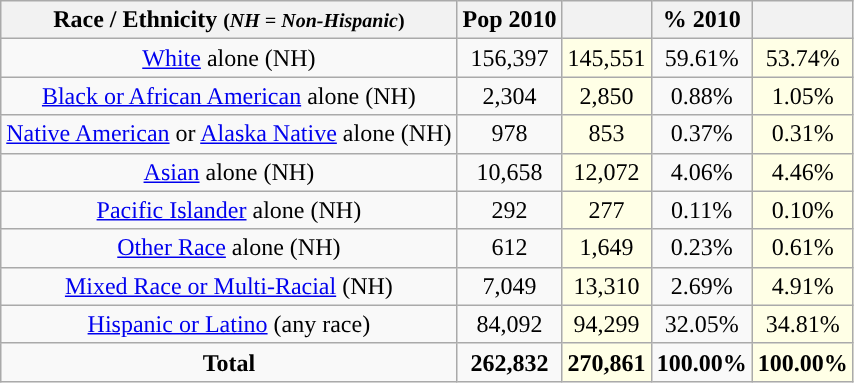<table class="wikitable" style="text-align:center;">
<tr>
<th>Race / Ethnicity <small>(<em>NH = Non-Hispanic</em>)</small></th>
<th>Pop 2010</th>
<th></th>
<th>% 2010</th>
<th></th>
</tr>
<tr>
<td><a href='#'>White</a> alone (NH)</td>
<td>156,397</td>
<td style='background: #ffffe6;'>145,551</td>
<td>59.61%</td>
<td style='background: #ffffe6;'>53.74%</td>
</tr>
<tr>
<td><a href='#'>Black or African American</a> alone (NH)</td>
<td>2,304</td>
<td style='background: #ffffe6;'>2,850</td>
<td>0.88%</td>
<td style='background: #ffffe6;'>1.05%</td>
</tr>
<tr>
<td><a href='#'>Native American</a> or <a href='#'>Alaska Native</a> alone (NH)</td>
<td>978</td>
<td style='background: #ffffe6;'>853</td>
<td>0.37%</td>
<td style='background: #ffffe6;'>0.31%</td>
</tr>
<tr>
<td><a href='#'>Asian</a> alone (NH)</td>
<td>10,658</td>
<td style='background: #ffffe6;'>12,072</td>
<td>4.06%</td>
<td style='background: #ffffe6;'>4.46%</td>
</tr>
<tr>
<td><a href='#'>Pacific Islander</a> alone (NH)</td>
<td>292</td>
<td style='background: #ffffe6;'>277</td>
<td>0.11%</td>
<td style='background: #ffffe6;'>0.10%</td>
</tr>
<tr>
<td><a href='#'>Other Race</a> alone (NH)</td>
<td>612</td>
<td style='background: #ffffe6;'>1,649</td>
<td>0.23%</td>
<td style='background: #ffffe6;'>0.61%</td>
</tr>
<tr>
<td><a href='#'>Mixed Race or Multi-Racial</a> (NH)</td>
<td>7,049</td>
<td style='background: #ffffe6;'>13,310</td>
<td>2.69%</td>
<td style='background: #ffffe6;'>4.91%</td>
</tr>
<tr>
<td><a href='#'>Hispanic or Latino</a> (any race)</td>
<td>84,092</td>
<td style='background: #ffffe6;'>94,299</td>
<td>32.05%</td>
<td style='background: #ffffe6;'>34.81%</td>
</tr>
<tr>
<td><strong>Total</strong></td>
<td><strong>262,832</strong></td>
<td style='background: #ffffe6;'><strong>270,861</strong></td>
<td><strong>100.00%</strong></td>
<td style='background: #ffffe6;'><strong>100.00%</strong></td>
</tr>
</table>
